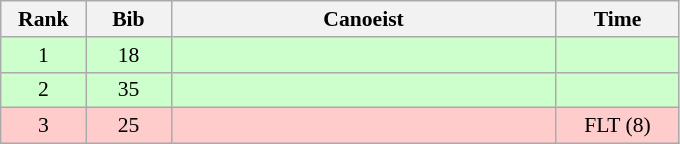<table class="wikitable" style="font-size:90%; text-align:center">
<tr>
<th width="50">Rank</th>
<th width="50">Bib</th>
<th width="250">Canoeist</th>
<th width="75">Time</th>
</tr>
<tr bgcolor="#CCFFCC">
<td>1</td>
<td>18</td>
<td align="left"></td>
<td></td>
</tr>
<tr bgcolor="#CCFFCC">
<td>2</td>
<td>35</td>
<td align="left"></td>
<td></td>
</tr>
<tr bgcolor="#FFCCCC">
<td>3</td>
<td>25</td>
<td align="left"></td>
<td>FLT (8)</td>
</tr>
</table>
